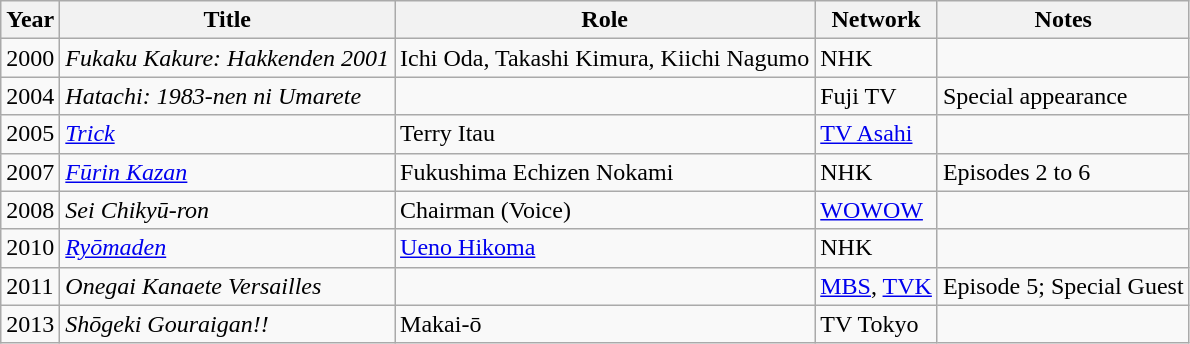<table class="wikitable">
<tr>
<th>Year</th>
<th>Title</th>
<th>Role</th>
<th>Network</th>
<th>Notes</th>
</tr>
<tr>
<td>2000</td>
<td><em>Fukaku Kakure: Hakkenden 2001</em></td>
<td>Ichi Oda, Takashi Kimura, Kiichi Nagumo</td>
<td>NHK</td>
<td></td>
</tr>
<tr>
<td>2004</td>
<td><em>Hatachi: 1983-nen ni Umarete</em></td>
<td></td>
<td>Fuji TV</td>
<td>Special appearance</td>
</tr>
<tr>
<td>2005</td>
<td><em><a href='#'>Trick</a></em></td>
<td>Terry Itau</td>
<td><a href='#'>TV Asahi</a></td>
<td></td>
</tr>
<tr>
<td>2007</td>
<td><em><a href='#'>Fūrin Kazan</a></em></td>
<td>Fukushima Echizen Nokami</td>
<td>NHK</td>
<td>Episodes 2 to 6</td>
</tr>
<tr>
<td>2008</td>
<td><em>Sei Chikyū-ron</em></td>
<td>Chairman (Voice)</td>
<td><a href='#'>WOWOW</a></td>
<td></td>
</tr>
<tr>
<td>2010</td>
<td><em><a href='#'>Ryōmaden</a></em></td>
<td><a href='#'>Ueno Hikoma</a></td>
<td>NHK</td>
<td></td>
</tr>
<tr>
<td>2011</td>
<td><em>Onegai Kanaete Versailles</em></td>
<td></td>
<td><a href='#'>MBS</a>, <a href='#'>TVK</a></td>
<td>Episode 5; Special Guest</td>
</tr>
<tr>
<td>2013</td>
<td><em>Shōgeki Gouraigan!!</em></td>
<td>Makai-ō</td>
<td>TV Tokyo</td>
<td></td>
</tr>
</table>
